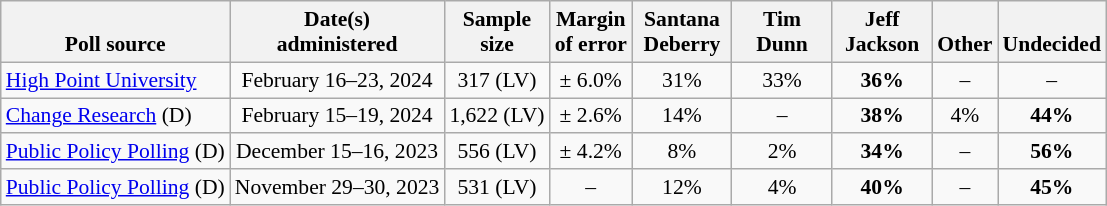<table class="wikitable" style="font-size:90%;text-align:center;">
<tr valign=bottom>
<th>Poll source</th>
<th>Date(s)<br>administered</th>
<th>Sample<br>size</th>
<th>Margin<br>of error</th>
<th style="width:60px;">Santana<br>Deberry</th>
<th style="width:60px;">Tim<br>Dunn</th>
<th style="width:60px;">Jeff<br>Jackson</th>
<th>Other</th>
<th>Undecided</th>
</tr>
<tr>
<td style="text-align:left;"><a href='#'>High Point University</a></td>
<td>February 16–23, 2024</td>
<td>317 (LV)</td>
<td>± 6.0%</td>
<td>31%</td>
<td>33%</td>
<td><strong>36%</strong></td>
<td>–</td>
<td>–</td>
</tr>
<tr>
<td style="text-align:left;"><a href='#'>Change Research</a> (D)</td>
<td>February 15–19, 2024</td>
<td>1,622 (LV)</td>
<td>± 2.6%</td>
<td>14%</td>
<td>–</td>
<td><strong>38%</strong></td>
<td>4%</td>
<td><strong>44%</strong></td>
</tr>
<tr>
<td style="text-align:left;"><a href='#'>Public Policy Polling</a> (D)</td>
<td>December 15–16, 2023</td>
<td>556 (LV)</td>
<td>± 4.2%</td>
<td>8%</td>
<td>2%</td>
<td><strong>34%</strong></td>
<td>–</td>
<td><strong>56%</strong></td>
</tr>
<tr>
<td style="text-align:left;"><a href='#'>Public Policy Polling</a> (D)</td>
<td>November 29–30, 2023</td>
<td>531 (LV)</td>
<td>–</td>
<td>12%</td>
<td>4%</td>
<td><strong>40%</strong></td>
<td>–</td>
<td><strong>45%</strong></td>
</tr>
</table>
